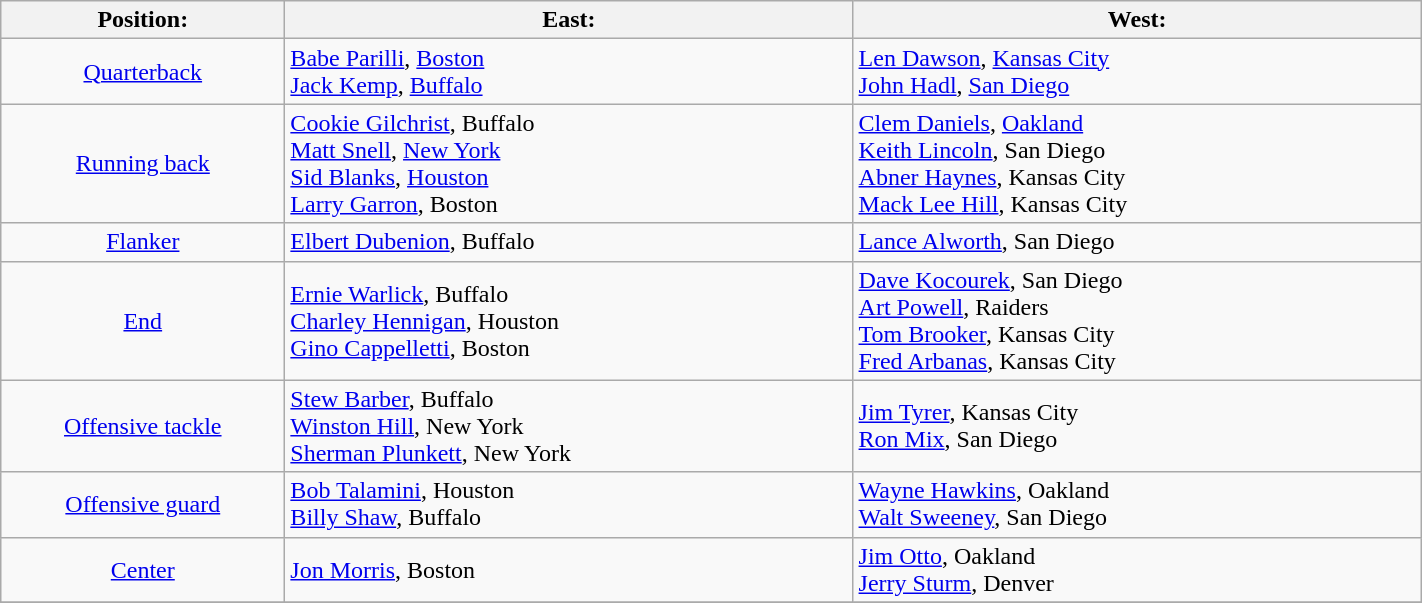<table class="wikitable" width=75%>
<tr>
<th width=20%>Position:</th>
<th width=40%>East:</th>
<th width=40%>West:</th>
</tr>
<tr>
<td align=center><a href='#'>Quarterback</a></td>
<td><a href='#'>Babe Parilli</a>, <a href='#'>Boston</a><br><a href='#'>Jack Kemp</a>, <a href='#'>Buffalo</a></td>
<td><a href='#'>Len Dawson</a>, <a href='#'>Kansas City</a><br><a href='#'>John Hadl</a>, <a href='#'>San Diego</a></td>
</tr>
<tr>
<td align=center><a href='#'>Running back</a></td>
<td><a href='#'>Cookie Gilchrist</a>, Buffalo<br><a href='#'>Matt Snell</a>, <a href='#'>New York</a><br><a href='#'>Sid Blanks</a>, <a href='#'>Houston</a><br><a href='#'>Larry Garron</a>, Boston</td>
<td><a href='#'>Clem Daniels</a>, <a href='#'>Oakland</a><br><a href='#'>Keith Lincoln</a>, San Diego<br><a href='#'>Abner Haynes</a>, Kansas City<br><a href='#'>Mack Lee Hill</a>, Kansas City</td>
</tr>
<tr>
<td align=center><a href='#'>Flanker</a></td>
<td><a href='#'>Elbert Dubenion</a>, Buffalo</td>
<td><a href='#'>Lance Alworth</a>, San Diego</td>
</tr>
<tr>
<td align=center><a href='#'>End</a></td>
<td><a href='#'>Ernie Warlick</a>, Buffalo<br><a href='#'>Charley Hennigan</a>, Houston<br><a href='#'>Gino Cappelletti</a>, Boston</td>
<td><a href='#'>Dave Kocourek</a>, San Diego<br><a href='#'>Art Powell</a>, Raiders<br><a href='#'>Tom Brooker</a>, Kansas City<br><a href='#'>Fred Arbanas</a>, Kansas City</td>
</tr>
<tr>
<td align=center><a href='#'>Offensive tackle</a></td>
<td><a href='#'>Stew Barber</a>, Buffalo<br><a href='#'>Winston Hill</a>, New York<br><a href='#'>Sherman Plunkett</a>, New York</td>
<td><a href='#'>Jim Tyrer</a>, Kansas City<br><a href='#'>Ron Mix</a>, San Diego</td>
</tr>
<tr>
<td align=center><a href='#'>Offensive guard</a></td>
<td><a href='#'>Bob Talamini</a>, Houston<br><a href='#'>Billy Shaw</a>, Buffalo</td>
<td><a href='#'>Wayne Hawkins</a>, Oakland<br><a href='#'>Walt Sweeney</a>, San Diego</td>
</tr>
<tr>
<td align=center><a href='#'>Center</a></td>
<td><a href='#'>Jon Morris</a>, Boston</td>
<td><a href='#'>Jim Otto</a>, Oakland<br><a href='#'>Jerry Sturm</a>, Denver</td>
</tr>
<tr>
</tr>
</table>
